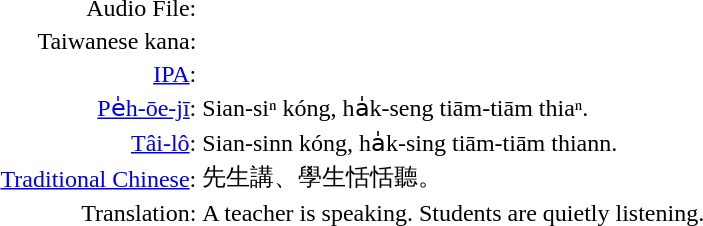<table>
<tr>
<td align=right>Audio File:</td>
<td></td>
</tr>
<tr>
<td align=right>Taiwanese kana:</td>
<td> <span></span> <span></span> <span></span></td>
</tr>
<tr>
<td align=right><a href='#'>IPA</a>:</td>
<td></td>
</tr>
<tr>
<td align=right><a href='#'>Pe̍h-ōe-jī</a>:</td>
<td>Sian-siⁿ kóng, ha̍k-seng tiām-tiām thiaⁿ.</td>
</tr>
<tr>
<td align=right><a href='#'>Tâi-lô</a>:</td>
<td>Sian-sinn kóng, ha̍k-sing tiām-tiām thiann.</td>
</tr>
<tr>
<td align=right><a href='#'>Traditional Chinese</a>:</td>
<td>先生講、學生恬恬聽。</td>
</tr>
<tr>
<td align=right>Translation:</td>
<td>A teacher is speaking. Students are quietly listening.</td>
</tr>
</table>
